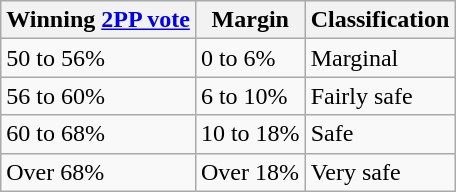<table class="wikitable">
<tr>
<th>Winning <a href='#'>2PP vote</a></th>
<th>Margin</th>
<th>Classification</th>
</tr>
<tr>
<td>50 to 56%</td>
<td>0 to 6%</td>
<td>Marginal</td>
</tr>
<tr>
<td>56 to 60%</td>
<td>6 to 10%</td>
<td>Fairly safe</td>
</tr>
<tr>
<td>60 to 68%</td>
<td>10 to 18%</td>
<td>Safe</td>
</tr>
<tr>
<td>Over 68%</td>
<td>Over 18%</td>
<td>Very safe</td>
</tr>
</table>
